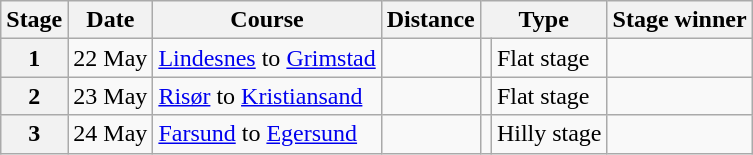<table class="wikitable">
<tr>
<th scope="col">Stage</th>
<th scope="col">Date</th>
<th scope="col">Course</th>
<th scope="col">Distance</th>
<th scope="col" colspan="2">Type</th>
<th scope="col">Stage winner</th>
</tr>
<tr>
<th scope="row" style="text-align:center;">1</th>
<td style="text-align:center;">22 May</td>
<td><a href='#'>Lindesnes</a> to <a href='#'>Grimstad</a></td>
<td style="text-align:center;"></td>
<td></td>
<td>Flat stage</td>
<td></td>
</tr>
<tr>
<th scope="row" style="text-align:center;">2</th>
<td style="text-align:center;">23 May</td>
<td><a href='#'>Risør</a> to <a href='#'>Kristiansand</a></td>
<td style="text-align:center;"></td>
<td></td>
<td>Flat stage</td>
<td></td>
</tr>
<tr>
<th scope="row" style="text-align:center;">3</th>
<td style="text-align:center;">24 May</td>
<td><a href='#'>Farsund</a> to <a href='#'>Egersund</a></td>
<td style="text-align:center;"></td>
<td></td>
<td>Hilly stage</td>
<td></td>
</tr>
</table>
